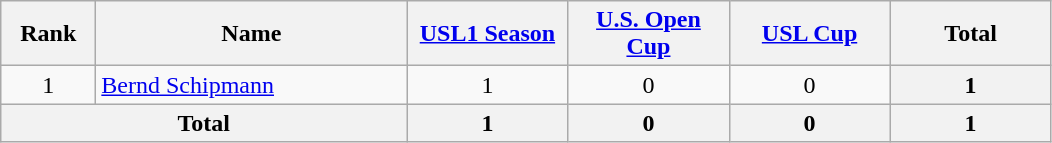<table class="wikitable sortable" style="text-align:center;">
<tr>
<th style="width:56px;">Rank</th>
<th style="width:200px;">Name</th>
<th style="width:100px;"><a href='#'>USL1 Season</a></th>
<th style="width:100px;"><a href='#'>U.S. Open Cup</a></th>
<th style="width:100px;"><a href='#'>USL Cup</a></th>
<th style="width:100px;">Total</th>
</tr>
<tr>
<td>1</td>
<td align="left"> <a href='#'>Bernd Schipmann</a></td>
<td>1</td>
<td>0</td>
<td>0</td>
<th>1</th>
</tr>
<tr>
<th colspan="2">Total</th>
<th>1</th>
<th>0</th>
<th>0</th>
<th>1</th>
</tr>
</table>
